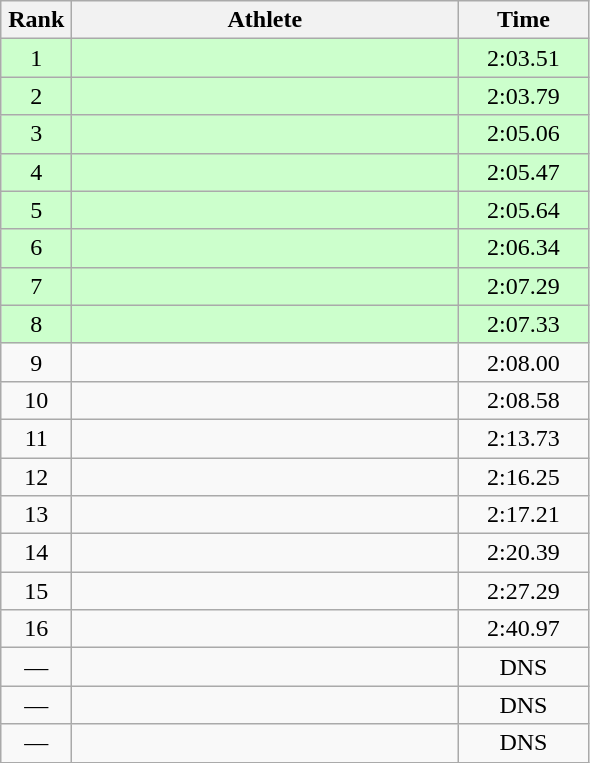<table class=wikitable style="text-align:center">
<tr>
<th width=40>Rank</th>
<th width=250>Athlete</th>
<th width=80>Time</th>
</tr>
<tr bgcolor="ccffcc">
<td>1</td>
<td align=left></td>
<td>2:03.51</td>
</tr>
<tr bgcolor="ccffcc">
<td>2</td>
<td align=left></td>
<td>2:03.79</td>
</tr>
<tr bgcolor="ccffcc">
<td>3</td>
<td align=left></td>
<td>2:05.06</td>
</tr>
<tr bgcolor="ccffcc">
<td>4</td>
<td align=left></td>
<td>2:05.47</td>
</tr>
<tr bgcolor="ccffcc">
<td>5</td>
<td align=left></td>
<td>2:05.64</td>
</tr>
<tr bgcolor="ccffcc">
<td>6</td>
<td align=left></td>
<td>2:06.34</td>
</tr>
<tr bgcolor="ccffcc">
<td>7</td>
<td align=left></td>
<td>2:07.29</td>
</tr>
<tr bgcolor="ccffcc">
<td>8</td>
<td align=left></td>
<td>2:07.33</td>
</tr>
<tr>
<td>9</td>
<td align=left></td>
<td>2:08.00</td>
</tr>
<tr>
<td>10</td>
<td align=left></td>
<td>2:08.58</td>
</tr>
<tr>
<td>11</td>
<td align=left></td>
<td>2:13.73</td>
</tr>
<tr>
<td>12</td>
<td align=left></td>
<td>2:16.25</td>
</tr>
<tr>
<td>13</td>
<td align=left></td>
<td>2:17.21</td>
</tr>
<tr>
<td>14</td>
<td align=left></td>
<td>2:20.39</td>
</tr>
<tr>
<td>15</td>
<td align=left></td>
<td>2:27.29</td>
</tr>
<tr>
<td>16</td>
<td align=left></td>
<td>2:40.97</td>
</tr>
<tr>
<td>—</td>
<td align=left></td>
<td>DNS</td>
</tr>
<tr>
<td>—</td>
<td align=left></td>
<td>DNS</td>
</tr>
<tr>
<td>—</td>
<td align=left></td>
<td>DNS</td>
</tr>
</table>
